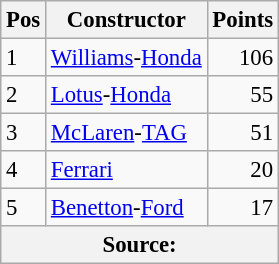<table class="wikitable" style="font-size: 95%;">
<tr>
<th>Pos</th>
<th>Constructor</th>
<th>Points</th>
</tr>
<tr>
<td>1</td>
<td> <a href='#'>Williams</a>-<a href='#'>Honda</a></td>
<td align="right">106</td>
</tr>
<tr>
<td>2</td>
<td> <a href='#'>Lotus</a>-<a href='#'>Honda</a></td>
<td align="right">55</td>
</tr>
<tr>
<td>3</td>
<td> <a href='#'>McLaren</a>-<a href='#'>TAG</a></td>
<td align="right">51</td>
</tr>
<tr>
<td>4</td>
<td> <a href='#'>Ferrari</a></td>
<td align="right">20</td>
</tr>
<tr>
<td>5</td>
<td> <a href='#'>Benetton</a>-<a href='#'>Ford</a></td>
<td align="right">17</td>
</tr>
<tr>
<th colspan=4>Source: </th>
</tr>
</table>
